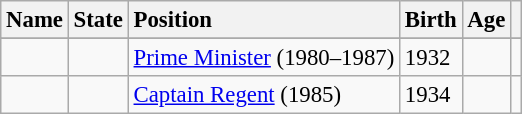<table class="wikitable sortable" style="font-size:95%">
<tr>
<th style="text-align:left">Name</th>
<th style="text-align:left">State</th>
<th style="text-align:left">Position</th>
<th style="text-align:left">Birth</th>
<th style="text-align:left">Age</th>
<th style="text-align:left"></th>
</tr>
<tr>
</tr>
<tr>
<td></td>
<td></td>
<td><a href='#'>Prime Minister</a> (1980–1987)</td>
<td>1932</td>
<td></td>
<td></td>
</tr>
<tr>
<td></td>
<td></td>
<td><a href='#'>Captain Regent</a> (1985)</td>
<td>1934</td>
<td></td>
<td><br></td>
</tr>
</table>
